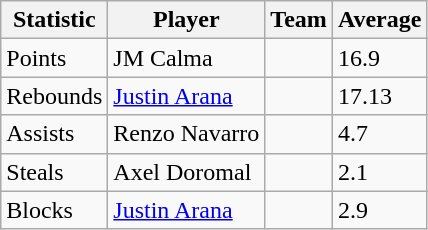<table class="wikitable">
<tr>
<th>Statistic</th>
<th>Player</th>
<th>Team</th>
<th>Average</th>
</tr>
<tr>
<td>Points</td>
<td>JM Calma</td>
<td></td>
<td>16.9</td>
</tr>
<tr>
<td>Rebounds</td>
<td><a href='#'>Justin Arana</a></td>
<td></td>
<td>17.13</td>
</tr>
<tr>
<td>Assists</td>
<td>Renzo Navarro</td>
<td></td>
<td>4.7</td>
</tr>
<tr>
<td>Steals</td>
<td>Axel Doromal</td>
<td></td>
<td>2.1</td>
</tr>
<tr>
<td>Blocks</td>
<td><a href='#'>Justin Arana</a></td>
<td></td>
<td>2.9</td>
</tr>
</table>
